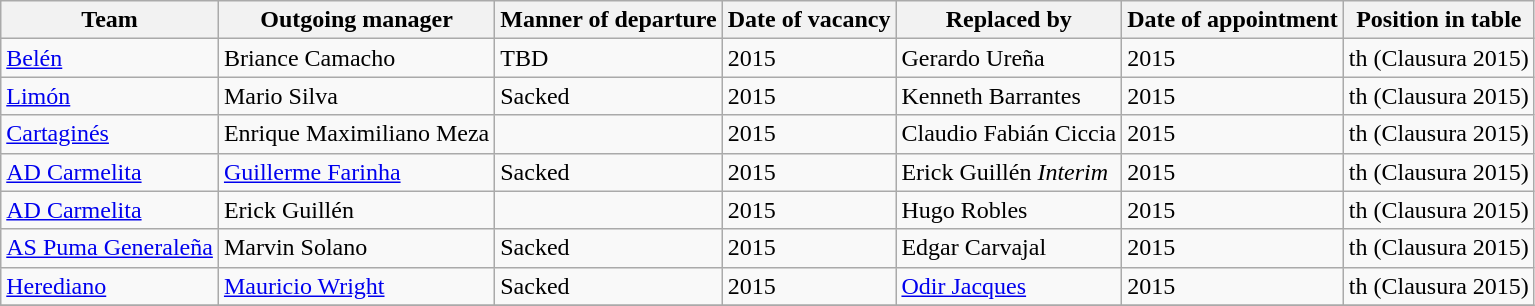<table class="wikitable">
<tr>
<th>Team</th>
<th>Outgoing manager</th>
<th>Manner of departure</th>
<th>Date of vacancy</th>
<th>Replaced by</th>
<th>Date of appointment</th>
<th>Position in table</th>
</tr>
<tr>
<td><a href='#'>Belén</a></td>
<td> Briance Camacho</td>
<td>TBD</td>
<td>2015</td>
<td> Gerardo Ureña</td>
<td>2015</td>
<td>th (Clausura 2015)</td>
</tr>
<tr>
<td><a href='#'>Limón</a></td>
<td> Mario Silva</td>
<td>Sacked</td>
<td>2015</td>
<td> Kenneth Barrantes</td>
<td>2015</td>
<td>th (Clausura 2015)</td>
</tr>
<tr>
<td><a href='#'>Cartaginés</a></td>
<td> Enrique Maximiliano Meza</td>
<td></td>
<td>2015</td>
<td> Claudio Fabián Ciccia</td>
<td>2015</td>
<td>th (Clausura 2015)</td>
</tr>
<tr>
<td><a href='#'>AD Carmelita</a></td>
<td> <a href='#'>Guillerme Farinha</a></td>
<td>Sacked</td>
<td>2015</td>
<td> Erick Guillén <em>Interim</em></td>
<td>2015</td>
<td>th (Clausura 2015)</td>
</tr>
<tr>
<td><a href='#'>AD Carmelita</a></td>
<td> Erick Guillén</td>
<td></td>
<td>2015</td>
<td> Hugo Robles</td>
<td>2015</td>
<td>th (Clausura 2015)</td>
</tr>
<tr>
<td><a href='#'>AS Puma Generaleña</a></td>
<td> Marvin Solano</td>
<td>Sacked</td>
<td>2015</td>
<td> Edgar Carvajal</td>
<td>2015</td>
<td>th (Clausura 2015)</td>
</tr>
<tr>
<td><a href='#'>Herediano</a></td>
<td> <a href='#'>Mauricio Wright</a></td>
<td>Sacked</td>
<td>2015</td>
<td> <a href='#'>Odir Jacques</a></td>
<td>2015</td>
<td>th (Clausura 2015)</td>
</tr>
<tr>
</tr>
</table>
